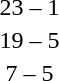<table style="text-align:center">
<tr>
<th width=200></th>
<th width=100></th>
<th width=200></th>
</tr>
<tr>
<td align=right><strong></strong></td>
<td>23 – 1</td>
<td align=left></td>
</tr>
<tr>
<td align=right><strong></strong></td>
<td>19 – 5</td>
<td align=left></td>
</tr>
<tr>
<td align=right><strong></strong></td>
<td>7 – 5</td>
<td align=left></td>
</tr>
</table>
